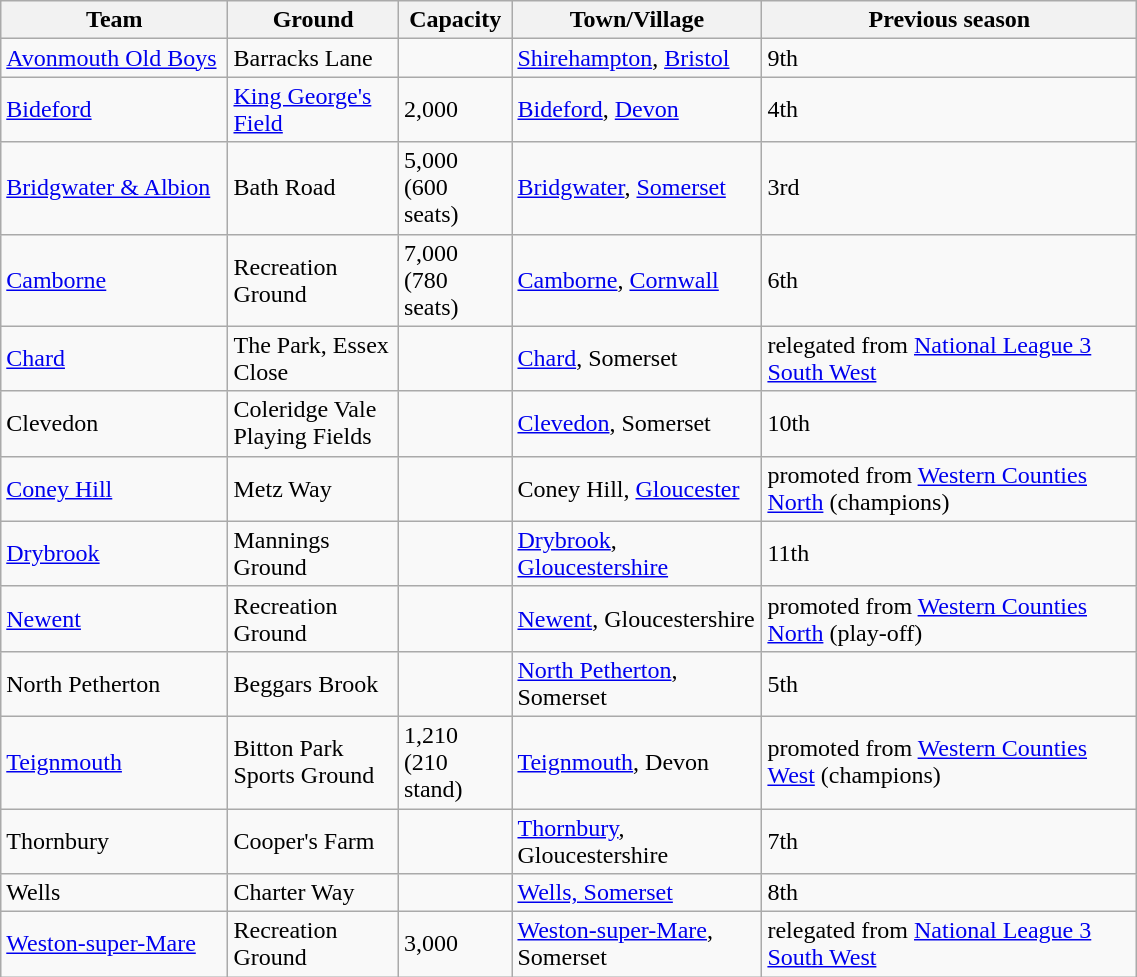<table class="wikitable sortable" width=60%>
<tr>
<th width=20%>Team</th>
<th width=15%>Ground</th>
<th width=10%>Capacity</th>
<th width=22%>Town/Village</th>
<th width=35%>Previous season</th>
</tr>
<tr>
<td><a href='#'>Avonmouth Old Boys</a></td>
<td>Barracks Lane</td>
<td></td>
<td><a href='#'>Shirehampton</a>, <a href='#'>Bristol</a></td>
<td>9th</td>
</tr>
<tr>
<td><a href='#'>Bideford</a></td>
<td><a href='#'>King George's Field</a></td>
<td>2,000</td>
<td><a href='#'>Bideford</a>, <a href='#'>Devon</a></td>
<td>4th</td>
</tr>
<tr>
<td><a href='#'>Bridgwater & Albion</a></td>
<td>Bath Road</td>
<td>5,000 (600 seats)</td>
<td><a href='#'>Bridgwater</a>, <a href='#'>Somerset</a></td>
<td>3rd</td>
</tr>
<tr>
<td><a href='#'>Camborne</a></td>
<td>Recreation Ground</td>
<td>7,000 (780 seats)</td>
<td><a href='#'>Camborne</a>, <a href='#'>Cornwall</a></td>
<td>6th</td>
</tr>
<tr>
<td><a href='#'>Chard</a></td>
<td>The Park, Essex Close</td>
<td></td>
<td><a href='#'>Chard</a>, Somerset</td>
<td>relegated from <a href='#'>National League 3 South West</a></td>
</tr>
<tr>
<td>Clevedon</td>
<td>Coleridge Vale Playing Fields</td>
<td></td>
<td><a href='#'>Clevedon</a>, Somerset</td>
<td>10th</td>
</tr>
<tr>
<td><a href='#'>Coney Hill</a></td>
<td>Metz Way</td>
<td></td>
<td>Coney Hill, <a href='#'>Gloucester</a></td>
<td>promoted from <a href='#'>Western Counties North</a> (champions)</td>
</tr>
<tr>
<td><a href='#'>Drybrook</a></td>
<td>Mannings Ground</td>
<td></td>
<td><a href='#'>Drybrook</a>, <a href='#'>Gloucestershire</a></td>
<td>11th</td>
</tr>
<tr>
<td><a href='#'>Newent</a></td>
<td>Recreation Ground</td>
<td></td>
<td><a href='#'>Newent</a>, Gloucestershire</td>
<td>promoted from <a href='#'>Western Counties North</a> (play-off)</td>
</tr>
<tr>
<td>North Petherton</td>
<td>Beggars Brook</td>
<td></td>
<td><a href='#'>North Petherton</a>, Somerset</td>
<td>5th</td>
</tr>
<tr>
<td><a href='#'>Teignmouth</a></td>
<td>Bitton Park Sports Ground</td>
<td>1,210 (210 stand)</td>
<td><a href='#'>Teignmouth</a>, Devon</td>
<td>promoted from <a href='#'>Western Counties West</a> (champions)</td>
</tr>
<tr>
<td>Thornbury</td>
<td>Cooper's Farm</td>
<td></td>
<td><a href='#'>Thornbury</a>, Gloucestershire</td>
<td>7th</td>
</tr>
<tr>
<td>Wells</td>
<td>Charter Way</td>
<td></td>
<td><a href='#'>Wells, Somerset</a></td>
<td>8th</td>
</tr>
<tr>
<td><a href='#'>Weston-super-Mare</a></td>
<td>Recreation Ground</td>
<td>3,000</td>
<td><a href='#'>Weston-super-Mare</a>, Somerset</td>
<td>relegated from <a href='#'>National League 3 South West</a></td>
</tr>
</table>
